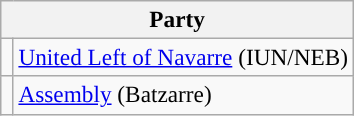<table class="wikitable" style="text-align:left; font-size:97%;">
<tr>
<th colspan="2">Party</th>
</tr>
<tr>
<td width="1"></td>
<td><a href='#'>United Left of Navarre</a> (IUN/NEB)</td>
</tr>
<tr>
<td></td>
<td><a href='#'>Assembly</a> (Batzarre)</td>
</tr>
</table>
